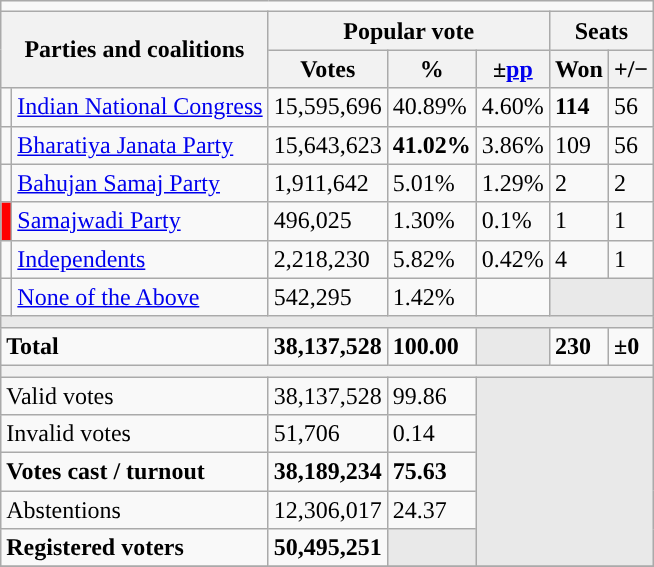<table class="wikitable">
<tr>
<td colspan=7 align=center></td>
</tr>
<tr>
<th colspan="2" rowspan="2">Parties and coalitions</th>
<th colspan="3">Popular vote</th>
<th colspan="2">Seats</th>
</tr>
<tr>
<th>Votes</th>
<th>%</th>
<th>±<a href='#'>pp</a></th>
<th>Won</th>
<th><strong>+/−</strong></th>
</tr>
<tr>
<td></td>
<td><a href='#'>Indian National Congress</a></td>
<td>15,595,696</td>
<td>40.89%</td>
<td>4.60%</td>
<td><strong>114</strong></td>
<td>56</td>
</tr>
<tr>
<td></td>
<td><a href='#'>Bharatiya Janata Party</a></td>
<td>15,643,623</td>
<td><strong>41.02%</strong></td>
<td>3.86%</td>
<td>109</td>
<td>56</td>
</tr>
<tr>
<td></td>
<td><a href='#'>Bahujan Samaj Party</a></td>
<td>1,911,642</td>
<td>5.01%</td>
<td>1.29%</td>
<td>2</td>
<td>2</td>
</tr>
<tr>
<td bgcolor="red"></td>
<td><a href='#'>Samajwadi Party</a></td>
<td>496,025</td>
<td>1.30%</td>
<td>0.1%</td>
<td>1</td>
<td>1</td>
</tr>
<tr>
<td></td>
<td><a href='#'>Independents</a></td>
<td>2,218,230</td>
<td>5.82%</td>
<td>0.42%</td>
<td>4</td>
<td>1</td>
</tr>
<tr>
<td></td>
<td><a href='#'>None of the Above</a></td>
<td>542,295</td>
<td>1.42%</td>
<td></td>
<td colspan="2" bgcolor="#E9E9E9"></td>
</tr>
<tr>
<td colspan="7" bgcolor="#E9E9E9"></td>
</tr>
<tr style="font-weight:bold;">
<td align="left" colspan="2">Total</td>
<td>38,137,528</td>
<td>100.00</td>
<td bgcolor="#E9E9E9"></td>
<td>230</td>
<td>±0</td>
</tr>
<tr>
<th colspan="9"></th>
</tr>
<tr>
<td style="text-align:left;" colspan="2">Valid votes</td>
<td>38,137,528</td>
<td>99.86</td>
<td colspan="4" rowspan="5" style="background-color:#E9E9E9"></td>
</tr>
<tr>
<td style="text-align:left;" colspan="2">Invalid votes</td>
<td>51,706</td>
<td>0.14</td>
</tr>
<tr>
<td style="text-align:left;" colspan="2"><strong>Votes cast / turnout</strong></td>
<td><strong>38,189,234</strong></td>
<td><strong>75.63</strong></td>
</tr>
<tr>
<td style="text-align:left;" colspan="2">Abstentions</td>
<td>12,306,017</td>
<td>24.37</td>
</tr>
<tr>
<td style="text-align:left;" colspan="2"><strong>Registered voters</strong></td>
<td><strong>50,495,251</strong></td>
<td colspan="1" style="background-color:#E9E9E9"></td>
</tr>
<tr>
</tr>
</table>
